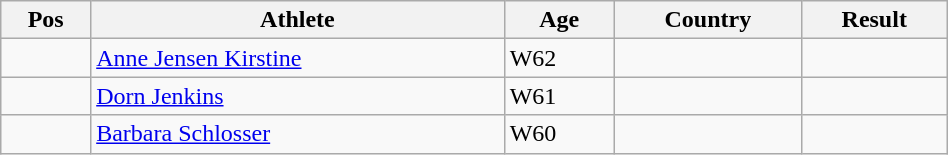<table class="wikitable"  style="text-align:center; width:50%;">
<tr>
<th>Pos</th>
<th>Athlete</th>
<th>Age</th>
<th>Country</th>
<th>Result</th>
</tr>
<tr>
<td align=center></td>
<td align=left><a href='#'>Anne Jensen Kirstine</a></td>
<td align=left>W62</td>
<td align=left></td>
<td></td>
</tr>
<tr>
<td align=center></td>
<td align=left><a href='#'>Dorn Jenkins</a></td>
<td align=left>W61</td>
<td align=left></td>
<td></td>
</tr>
<tr>
<td align=center></td>
<td align=left><a href='#'>Barbara Schlosser</a></td>
<td align=left>W60</td>
<td align=left></td>
<td></td>
</tr>
</table>
